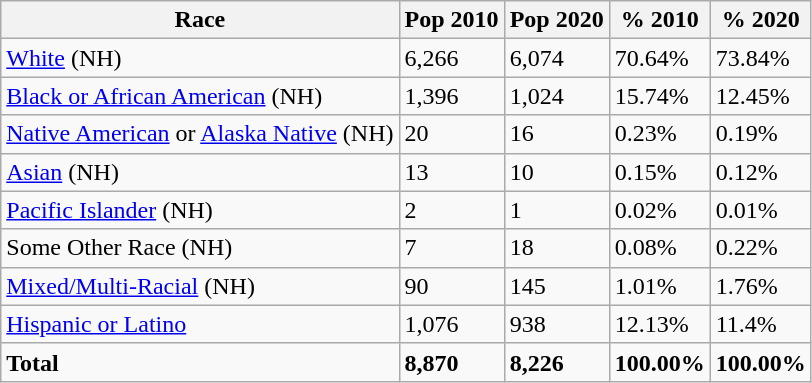<table class="wikitable">
<tr>
<th>Race</th>
<th>Pop 2010</th>
<th>Pop 2020</th>
<th>% 2010</th>
<th>% 2020</th>
</tr>
<tr>
<td><a href='#'>White</a> (NH)</td>
<td>6,266</td>
<td>6,074</td>
<td>70.64%</td>
<td>73.84%</td>
</tr>
<tr>
<td><a href='#'>Black or African American</a> (NH)</td>
<td>1,396</td>
<td>1,024</td>
<td>15.74%</td>
<td>12.45%</td>
</tr>
<tr>
<td><a href='#'>Native American</a> or <a href='#'>Alaska Native</a> (NH)</td>
<td>20</td>
<td>16</td>
<td>0.23%</td>
<td>0.19%</td>
</tr>
<tr>
<td><a href='#'>Asian</a> (NH)</td>
<td>13</td>
<td>10</td>
<td>0.15%</td>
<td>0.12%</td>
</tr>
<tr>
<td><a href='#'>Pacific Islander</a> (NH)</td>
<td>2</td>
<td>1</td>
<td>0.02%</td>
<td>0.01%</td>
</tr>
<tr>
<td>Some Other Race (NH)</td>
<td>7</td>
<td>18</td>
<td>0.08%</td>
<td>0.22%</td>
</tr>
<tr>
<td><a href='#'>Mixed/Multi-Racial</a> (NH)</td>
<td>90</td>
<td>145</td>
<td>1.01%</td>
<td>1.76%</td>
</tr>
<tr>
<td><a href='#'>Hispanic or Latino</a></td>
<td>1,076</td>
<td>938</td>
<td>12.13%</td>
<td>11.4%</td>
</tr>
<tr>
<td><strong>Total</strong></td>
<td><strong>8,870</strong></td>
<td><strong>8,226</strong></td>
<td><strong>100.00%</strong></td>
<td><strong>100.00%</strong></td>
</tr>
</table>
